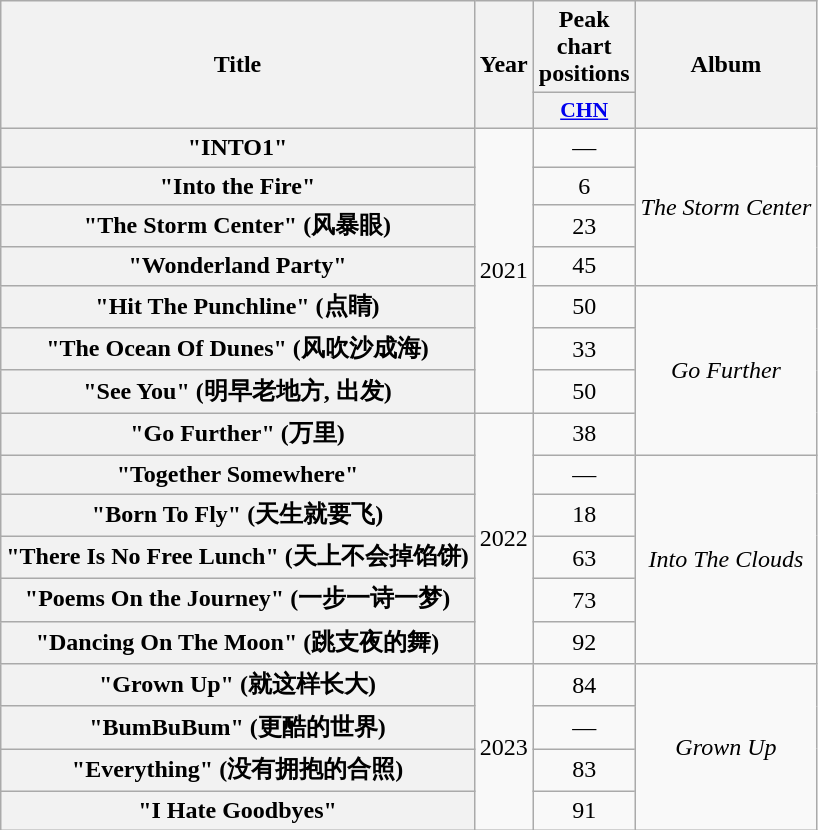<table class="wikitable plainrowheaders" style="text-align:center;">
<tr>
<th scope="col" rowspan="2">Title</th>
<th scope="col" rowspan="2">Year</th>
<th scope="col">Peak chart positions</th>
<th scope="col" rowspan="2">Album</th>
</tr>
<tr>
<th scope="col" style="width:2em;font-size:90%;"><a href='#'>CHN</a><br></th>
</tr>
<tr>
<th scope="row">"INTO1"</th>
<td rowspan="7">2021</td>
<td>—</td>
<td rowspan="4"><em>The Storm Center</em></td>
</tr>
<tr>
<th scope="row">"Into the Fire"</th>
<td>6</td>
</tr>
<tr>
<th scope="row">"The Storm Center" (风暴眼)</th>
<td>23</td>
</tr>
<tr>
<th scope="row">"Wonderland Party"</th>
<td>45</td>
</tr>
<tr>
<th scope="row">"Hit The Punchline" (点睛)</th>
<td>50</td>
<td rowspan="4"><em>Go Further</em></td>
</tr>
<tr>
<th scope="row">"The Ocean Of Dunes" (风吹沙成海)</th>
<td>33</td>
</tr>
<tr>
<th scope="row">"See You" (明早老地方, 出发)</th>
<td>50</td>
</tr>
<tr>
<th scope="row">"Go Further" (万里)</th>
<td rowspan="6">2022</td>
<td>38</td>
</tr>
<tr>
<th scope="row">"Together Somewhere"</th>
<td>—</td>
<td rowspan="5"><em>Into The Clouds</em></td>
</tr>
<tr>
<th scope="row">"Born To Fly" (天生就要飞)</th>
<td>18</td>
</tr>
<tr>
<th scope="row">"There Is No Free Lunch" (天上不会掉馅饼)</th>
<td>63</td>
</tr>
<tr>
<th scope="row">"Poems On the Journey" (一步一诗一梦)</th>
<td>73</td>
</tr>
<tr>
<th scope="row">"Dancing On The Moon" (跳支夜的舞)</th>
<td>92</td>
</tr>
<tr>
<th scope="row">"Grown Up" (就这样长大)</th>
<td rowspan="4">2023</td>
<td>84</td>
<td rowspan="4"><em>Grown Up</em></td>
</tr>
<tr>
<th scope="row">"BumBuBum" (更酷的世界)</th>
<td>—</td>
</tr>
<tr>
<th scope="row">"Everything" (没有拥抱的合照)</th>
<td>83</td>
</tr>
<tr>
<th scope="row">"I Hate Goodbyes"</th>
<td>91</td>
</tr>
</table>
